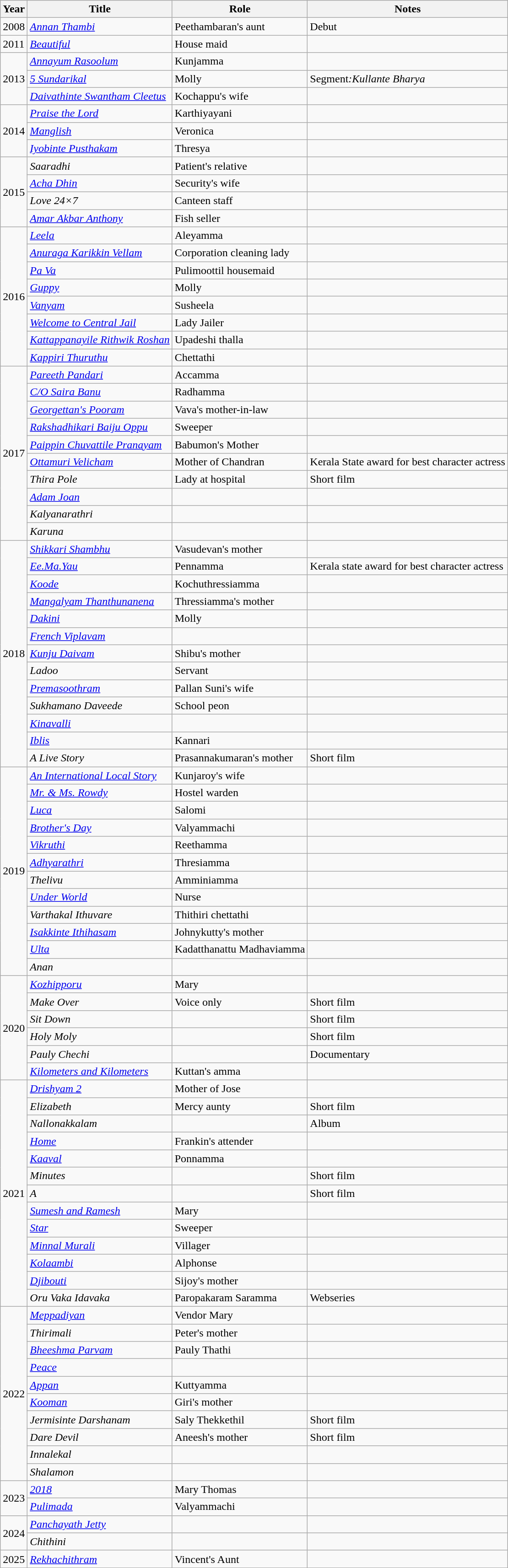<table class="wikitable sortable">
<tr>
<th>Year</th>
<th>Title</th>
<th>Role</th>
<th class="unsortable">Notes</th>
</tr>
<tr>
<td>2008</td>
<td><em><a href='#'>Annan Thambi</a></em></td>
<td>Peethambaran's aunt</td>
<td>Debut</td>
</tr>
<tr>
<td>2011</td>
<td><em><a href='#'>Beautiful</a></em></td>
<td>House maid</td>
<td></td>
</tr>
<tr>
<td rowspan=3>2013</td>
<td><em><a href='#'>Annayum Rasoolum</a></em></td>
<td>Kunjamma</td>
<td></td>
</tr>
<tr>
<td><em><a href='#'>5 Sundarikal</a></em></td>
<td>Molly</td>
<td>Segment<em>:Kullante Bharya</em></td>
</tr>
<tr>
<td><em><a href='#'>Daivathinte Swantham Cleetus</a></em></td>
<td>Kochappu's wife</td>
<td></td>
</tr>
<tr>
<td rowspan=3>2014</td>
<td><em><a href='#'>Praise the Lord</a></em></td>
<td>Karthiyayani</td>
<td></td>
</tr>
<tr>
<td><em><a href='#'>Manglish</a></em></td>
<td>Veronica</td>
<td></td>
</tr>
<tr>
<td><em><a href='#'>Iyobinte Pusthakam</a></em></td>
<td>Thresya</td>
<td></td>
</tr>
<tr>
<td rowspan=4>2015</td>
<td><em>Saaradhi</em></td>
<td>Patient's relative</td>
<td></td>
</tr>
<tr>
<td><em><a href='#'>Acha Dhin</a></em></td>
<td>Security's wife</td>
<td></td>
</tr>
<tr>
<td><em>Love 24×7</em></td>
<td>Canteen staff</td>
<td></td>
</tr>
<tr>
<td><em><a href='#'>Amar Akbar Anthony</a></em></td>
<td>Fish seller</td>
<td></td>
</tr>
<tr>
<td rowspan=8>2016</td>
<td><em><a href='#'>Leela</a></em></td>
<td>Aleyamma</td>
<td></td>
</tr>
<tr>
<td><em><a href='#'>Anuraga Karikkin Vellam</a></em></td>
<td>Corporation cleaning lady</td>
<td></td>
</tr>
<tr>
<td><em><a href='#'>Pa Va</a></em></td>
<td>Pulimoottil housemaid</td>
<td></td>
</tr>
<tr>
<td><em><a href='#'>Guppy</a></em></td>
<td>Molly</td>
<td></td>
</tr>
<tr>
<td><em><a href='#'>Vanyam</a></em></td>
<td>Susheela</td>
<td></td>
</tr>
<tr>
<td><em><a href='#'>Welcome to Central Jail</a></em></td>
<td>Lady Jailer</td>
<td></td>
</tr>
<tr>
<td><em><a href='#'>Kattappanayile Rithwik Roshan</a></em></td>
<td>Upadeshi thalla</td>
<td></td>
</tr>
<tr>
<td><em><a href='#'>Kappiri Thuruthu</a></em></td>
<td>Chettathi</td>
<td></td>
</tr>
<tr>
<td rowspan=10>2017</td>
<td><em><a href='#'>Pareeth Pandari</a></em></td>
<td>Accamma</td>
<td></td>
</tr>
<tr>
<td><em><a href='#'>C/O Saira Banu</a></em></td>
<td>Radhamma</td>
<td></td>
</tr>
<tr>
<td><em><a href='#'>Georgettan's Pooram</a></em></td>
<td>Vava's mother-in-law</td>
<td></td>
</tr>
<tr>
<td><em><a href='#'>Rakshadhikari Baiju Oppu</a></em></td>
<td>Sweeper</td>
<td></td>
</tr>
<tr>
<td><em><a href='#'>Paippin Chuvattile Pranayam</a></em></td>
<td>Babumon's Mother</td>
<td></td>
</tr>
<tr>
<td><em><a href='#'>Ottamuri Velicham</a></em></td>
<td>Mother of Chandran</td>
<td>Kerala State award for best character actress</td>
</tr>
<tr>
<td><em>Thira Pole</em></td>
<td>Lady at hospital</td>
<td>Short film</td>
</tr>
<tr>
<td><em><a href='#'>Adam Joan</a></em></td>
<td></td>
<td></td>
</tr>
<tr>
<td><em>Kalyanarathri</em></td>
<td></td>
<td></td>
</tr>
<tr>
<td><em>Karuna</em></td>
<td></td>
<td></td>
</tr>
<tr>
<td rowspan=13>2018</td>
<td><em><a href='#'>Shikkari Shambhu</a></em></td>
<td>Vasudevan's mother</td>
<td></td>
</tr>
<tr>
<td><em><a href='#'>Ee.Ma.Yau</a></em></td>
<td>Pennamma</td>
<td>Kerala state award for best character actress</td>
</tr>
<tr>
<td><em><a href='#'>Koode</a></em></td>
<td>Kochuthressiamma</td>
<td></td>
</tr>
<tr>
<td><em><a href='#'>Mangalyam Thanthunanena</a></em></td>
<td>Thressiamma's mother</td>
<td></td>
</tr>
<tr>
<td><em><a href='#'>Dakini</a></em></td>
<td>Molly</td>
<td></td>
</tr>
<tr>
<td><em><a href='#'>French Viplavam</a></em></td>
<td></td>
<td></td>
</tr>
<tr>
<td><em><a href='#'>Kunju Daivam</a></em></td>
<td>Shibu's mother</td>
<td></td>
</tr>
<tr>
<td><em>Ladoo</em></td>
<td>Servant</td>
<td></td>
</tr>
<tr>
<td><em><a href='#'>Premasoothram</a></em></td>
<td>Pallan Suni's wife</td>
<td></td>
</tr>
<tr>
<td><em>Sukhamano Daveede</em></td>
<td>School peon</td>
<td></td>
</tr>
<tr>
<td><em><a href='#'>Kinavalli</a></em></td>
<td></td>
<td></td>
</tr>
<tr>
<td><em><a href='#'>Iblis</a></em></td>
<td>Kannari</td>
<td></td>
</tr>
<tr>
<td><em>A Live Story</em></td>
<td>Prasannakumaran's mother</td>
<td>Short film</td>
</tr>
<tr>
<td rowspan=12>2019</td>
<td><em><a href='#'>An International Local Story</a></em></td>
<td>Kunjaroy's wife</td>
<td></td>
</tr>
<tr>
<td><em><a href='#'>Mr. & Ms. Rowdy</a></em></td>
<td>Hostel warden</td>
<td></td>
</tr>
<tr>
<td><em><a href='#'>Luca</a></em></td>
<td>Salomi</td>
<td></td>
</tr>
<tr>
<td><em><a href='#'>Brother's Day</a></em></td>
<td>Valyammachi</td>
<td></td>
</tr>
<tr>
<td><em><a href='#'>Vikruthi</a></em></td>
<td>Reethamma</td>
<td></td>
</tr>
<tr>
<td><em><a href='#'>Adhyarathri</a></em></td>
<td>Thresiamma</td>
<td></td>
</tr>
<tr>
<td><em>Thelivu</em></td>
<td>Amminiamma</td>
<td></td>
</tr>
<tr>
<td><em><a href='#'>Under World</a></em></td>
<td>Nurse</td>
<td></td>
</tr>
<tr>
<td><em>Varthakal Ithuvare</em></td>
<td>Thithiri chettathi</td>
<td></td>
</tr>
<tr>
<td><em><a href='#'>Isakkinte Ithihasam</a></em></td>
<td>Johnykutty's mother</td>
<td></td>
</tr>
<tr>
<td><em><a href='#'>Ulta</a></em></td>
<td>Kadatthanattu Madhaviamma</td>
<td></td>
</tr>
<tr>
<td><em>Anan</em></td>
<td></td>
<td></td>
</tr>
<tr>
<td rowspan=6>2020</td>
<td><em><a href='#'>Kozhipporu</a></em></td>
<td>Mary</td>
<td></td>
</tr>
<tr>
<td><em>Make Over</em></td>
<td>Voice only</td>
<td>Short film</td>
</tr>
<tr>
<td><em>Sit Down</em></td>
<td></td>
<td>Short film</td>
</tr>
<tr>
<td><em>Holy Moly</em></td>
<td></td>
<td>Short film</td>
</tr>
<tr>
<td><em>Pauly Chechi</em></td>
<td></td>
<td>Documentary</td>
</tr>
<tr>
<td><em><a href='#'>Kilometers and Kilometers</a></em></td>
<td>Kuttan's amma</td>
<td></td>
</tr>
<tr>
<td rowspan=13>2021</td>
<td><em><a href='#'>Drishyam 2</a></em></td>
<td>Mother of Jose</td>
<td></td>
</tr>
<tr>
<td><em>Elizabeth</em></td>
<td>Mercy aunty</td>
<td>Short film</td>
</tr>
<tr>
<td><em>Nallonakkalam</em></td>
<td></td>
<td>Album</td>
</tr>
<tr>
<td><em><a href='#'>Home</a></em></td>
<td>Frankin's attender</td>
<td></td>
</tr>
<tr>
<td><em><a href='#'>Kaaval</a></em></td>
<td>Ponnamma</td>
<td></td>
</tr>
<tr>
<td><em>Minutes</em></td>
<td></td>
<td>Short film</td>
</tr>
<tr>
<td><em>A</em></td>
<td></td>
<td>Short film</td>
</tr>
<tr>
<td><em><a href='#'>Sumesh and Ramesh</a></em></td>
<td>Mary</td>
<td></td>
</tr>
<tr>
<td><em><a href='#'>Star</a></em></td>
<td>Sweeper</td>
<td></td>
</tr>
<tr>
<td><em><a href='#'>Minnal Murali</a></em></td>
<td>Villager</td>
<td></td>
</tr>
<tr>
<td><em><a href='#'>Kolaambi</a></em></td>
<td>Alphonse</td>
<td></td>
</tr>
<tr>
<td><em><a href='#'>Djibouti</a></em></td>
<td>Sijoy's mother</td>
<td></td>
</tr>
<tr>
<td><em>Oru Vaka Idavaka</em></td>
<td>Paropakaram Saramma</td>
<td>Webseries</td>
</tr>
<tr>
<td rowspan=10>2022</td>
<td><em><a href='#'>Meppadiyan</a></em></td>
<td>Vendor Mary</td>
<td></td>
</tr>
<tr>
<td><em>Thirimali</em></td>
<td>Peter's mother</td>
<td></td>
</tr>
<tr>
<td><em><a href='#'>Bheeshma Parvam</a></em></td>
<td>Pauly Thathi</td>
<td></td>
</tr>
<tr>
<td><em><a href='#'>Peace</a></em></td>
<td></td>
<td></td>
</tr>
<tr>
<td><em><a href='#'>Appan</a></em></td>
<td>Kuttyamma</td>
<td></td>
</tr>
<tr>
<td><em><a href='#'>Kooman</a></em></td>
<td>Giri's mother</td>
<td></td>
</tr>
<tr>
<td><em>Jermisinte Darshanam</em></td>
<td>Saly Thekkethil</td>
<td>Short film</td>
</tr>
<tr>
<td><em>Dare Devil</em></td>
<td>Aneesh's mother</td>
<td>Short film</td>
</tr>
<tr>
<td><em>Innalekal</em></td>
<td></td>
<td></td>
</tr>
<tr>
<td><em>Shalamon</em></td>
<td></td>
<td></td>
</tr>
<tr>
<td rowspan=2>2023</td>
<td><em><a href='#'>2018</a></em></td>
<td>Mary Thomas</td>
<td></td>
</tr>
<tr>
<td><em><a href='#'>Pulimada</a></em></td>
<td>Valyammachi</td>
<td></td>
</tr>
<tr>
<td rowspan=2>2024</td>
<td><em><a href='#'>Panchayath Jetty</a></em></td>
<td></td>
<td></td>
</tr>
<tr>
<td><em>Chithini</em></td>
<td></td>
<td></td>
</tr>
<tr>
<td>2025</td>
<td><em><a href='#'>Rekhachithram</a></em></td>
<td>Vincent's Aunt</td>
<td></td>
</tr>
<tr>
</tr>
</table>
